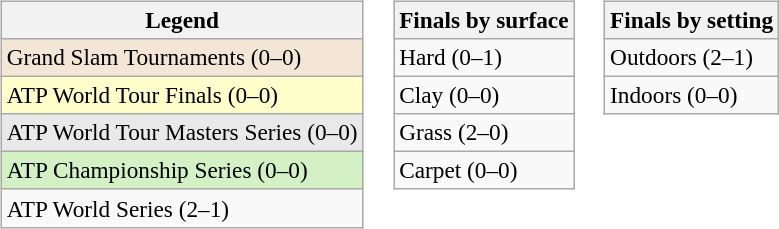<table>
<tr valign=top>
<td><br><table class=wikitable style=font-size:97%>
<tr>
<th>Legend</th>
</tr>
<tr style="background:#f3e6d7;">
<td>Grand Slam Tournaments (0–0)</td>
</tr>
<tr style="background:#ffc;">
<td>ATP World Tour Finals (0–0)</td>
</tr>
<tr style="background:#e9e9e9;">
<td>ATP World Tour Masters Series (0–0)</td>
</tr>
<tr style="background:#d4f1c5;">
<td>ATP Championship Series (0–0)</td>
</tr>
<tr>
<td>ATP World Series (2–1)</td>
</tr>
</table>
</td>
<td><br><table class=wikitable style=font-size:97%>
<tr>
<th>Finals by surface</th>
</tr>
<tr>
<td>Hard (0–1)</td>
</tr>
<tr>
<td>Clay (0–0)</td>
</tr>
<tr>
<td>Grass (2–0)</td>
</tr>
<tr>
<td>Carpet (0–0)</td>
</tr>
</table>
</td>
<td><br><table class=wikitable style=font-size:97%>
<tr>
<th>Finals by setting</th>
</tr>
<tr>
<td>Outdoors (2–1)</td>
</tr>
<tr>
<td>Indoors (0–0)</td>
</tr>
</table>
</td>
</tr>
</table>
